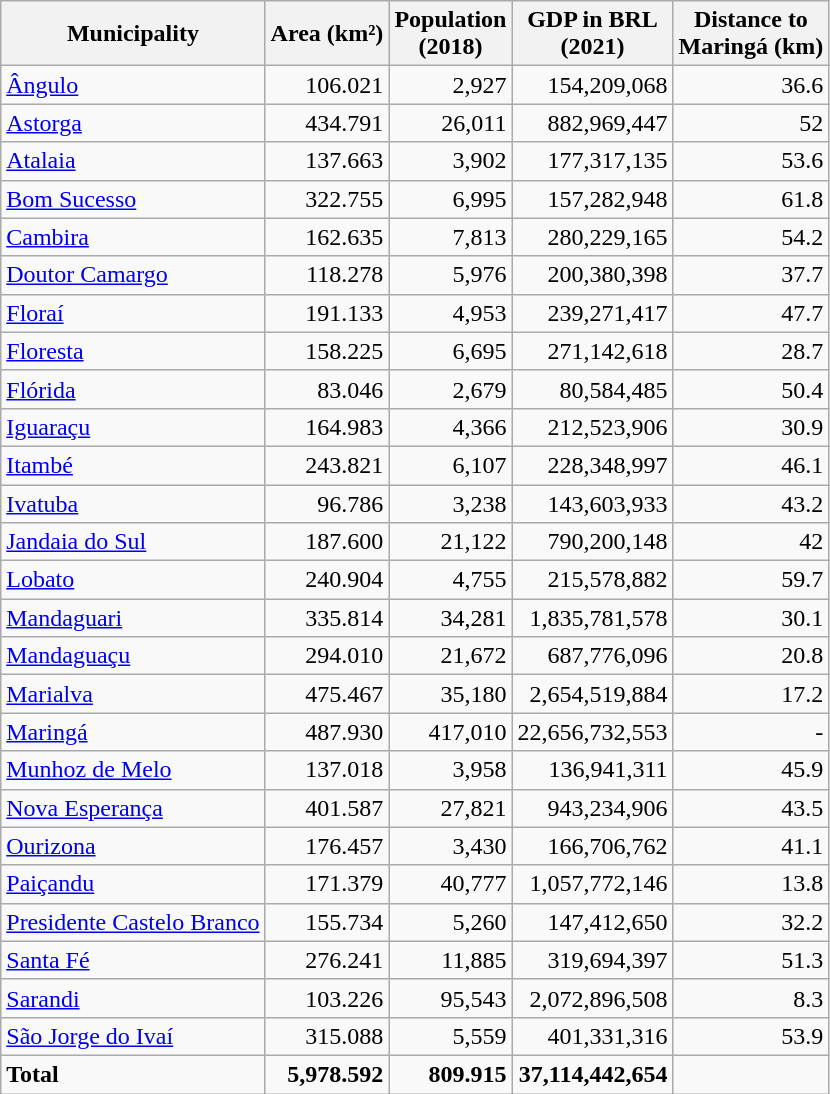<table class="wikitable sortable">
<tr>
<th>Municipality</th>
<th>Area (km²)<br></th>
<th>Population<br>(2018)</th>
<th>GDP in BRL<br>(2021)</th>
<th>Distance to<br>Maringá (km)</th>
</tr>
<tr>
<td><a href='#'>Ângulo</a></td>
<td align=right>106.021</td>
<td align="right">2,927</td>
<td align="right">154,209,068</td>
<td align=right>36.6</td>
</tr>
<tr>
<td><a href='#'>Astorga</a></td>
<td align=right>434.791</td>
<td align="right">26,011</td>
<td align="right">882,969,447</td>
<td align=right>52</td>
</tr>
<tr>
<td><a href='#'>Atalaia</a></td>
<td align=right>137.663</td>
<td align="right">3,902</td>
<td align="right">177,317,135</td>
<td align=right>53.6</td>
</tr>
<tr>
<td><a href='#'>Bom Sucesso</a></td>
<td align=right>322.755</td>
<td align="right">6,995</td>
<td align="right">157,282,948</td>
<td align=right>61.8</td>
</tr>
<tr>
<td><a href='#'>Cambira</a></td>
<td align=right>162.635</td>
<td align="right">7,813</td>
<td align="right">280,229,165</td>
<td align=right>54.2</td>
</tr>
<tr>
<td><a href='#'>Doutor Camargo</a></td>
<td align=right>118.278</td>
<td align="right">5,976</td>
<td align="right">200,380,398</td>
<td align=right>37.7</td>
</tr>
<tr>
<td><a href='#'>Floraí</a></td>
<td align=right>191.133</td>
<td align="right">4,953</td>
<td align="right">239,271,417</td>
<td align=right>47.7</td>
</tr>
<tr>
<td><a href='#'>Floresta</a></td>
<td align=right>158.225</td>
<td align="right">6,695</td>
<td align="right">271,142,618</td>
<td align=right>28.7</td>
</tr>
<tr>
<td><a href='#'>Flórida</a></td>
<td align=right>83.046</td>
<td align="right">2,679</td>
<td align="right">80,584,485</td>
<td align=right>50.4</td>
</tr>
<tr>
<td><a href='#'>Iguaraçu</a></td>
<td align=right>164.983</td>
<td align="right">4,366</td>
<td align="right">212,523,906</td>
<td align=right>30.9</td>
</tr>
<tr>
<td><a href='#'>Itambé</a></td>
<td align=right>243.821</td>
<td align="right">6,107</td>
<td align="right">228,348,997</td>
<td align=right>46.1</td>
</tr>
<tr>
<td><a href='#'>Ivatuba</a></td>
<td align=right>96.786</td>
<td align="right">3,238</td>
<td align="right">143,603,933</td>
<td align=right>43.2</td>
</tr>
<tr>
<td><a href='#'>Jandaia do Sul</a></td>
<td align=right>187.600</td>
<td align="right">21,122</td>
<td align="right">790,200,148</td>
<td align=right>42</td>
</tr>
<tr>
<td><a href='#'>Lobato</a></td>
<td align=right>240.904</td>
<td align="right">4,755</td>
<td align="right">215,578,882</td>
<td align=right>59.7</td>
</tr>
<tr>
<td><a href='#'>Mandaguari</a></td>
<td align=right>335.814</td>
<td align="right">34,281</td>
<td align="right">1,835,781,578</td>
<td align=right>30.1</td>
</tr>
<tr>
<td><a href='#'>Mandaguaçu</a></td>
<td align=right>294.010</td>
<td align="right">21,672</td>
<td align="right">687,776,096</td>
<td align=right>20.8</td>
</tr>
<tr>
<td><a href='#'>Marialva</a></td>
<td align=right>475.467</td>
<td align="right">35,180</td>
<td align="right">2,654,519,884</td>
<td align=right>17.2</td>
</tr>
<tr>
<td><a href='#'>Maringá</a></td>
<td align=right>487.930</td>
<td align="right">417,010</td>
<td align="right">22,656,732,553</td>
<td align=right>-</td>
</tr>
<tr>
<td><a href='#'>Munhoz de Melo</a></td>
<td align=right>137.018</td>
<td align="right">3,958</td>
<td align="right">136,941,311</td>
<td align=right>45.9</td>
</tr>
<tr>
<td><a href='#'>Nova Esperança</a></td>
<td align=right>401.587</td>
<td align="right">27,821</td>
<td align="right">943,234,906</td>
<td align=right>43.5</td>
</tr>
<tr>
<td><a href='#'>Ourizona</a></td>
<td align=right>176.457</td>
<td align="right">3,430</td>
<td align="right">166,706,762</td>
<td align=right>41.1</td>
</tr>
<tr>
<td><a href='#'>Paiçandu</a></td>
<td align=right>171.379</td>
<td align="right">40,777</td>
<td align="right">1,057,772,146</td>
<td align=right>13.8</td>
</tr>
<tr>
<td><a href='#'>Presidente Castelo Branco</a></td>
<td align=right>155.734</td>
<td align="right">5,260</td>
<td align="right">147,412,650</td>
<td align=right>32.2</td>
</tr>
<tr>
<td><a href='#'>Santa Fé</a></td>
<td align=right>276.241</td>
<td align="right">11,885</td>
<td align="right">319,694,397</td>
<td align=right>51.3</td>
</tr>
<tr>
<td><a href='#'>Sarandi</a></td>
<td align=right>103.226</td>
<td align="right">95,543</td>
<td align="right">2,072,896,508</td>
<td align=right>8.3</td>
</tr>
<tr>
<td><a href='#'>São Jorge do Ivaí</a></td>
<td align=right>315.088</td>
<td align="right">5,559</td>
<td align="right">401,331,316</td>
<td align=right>53.9</td>
</tr>
<tr>
<td><strong>Total</strong></td>
<td align=right><strong>5,978.592</strong></td>
<td align=right><strong>809.915</strong></td>
<td align=right><strong>37,114,442,654</strong></td>
</tr>
</table>
